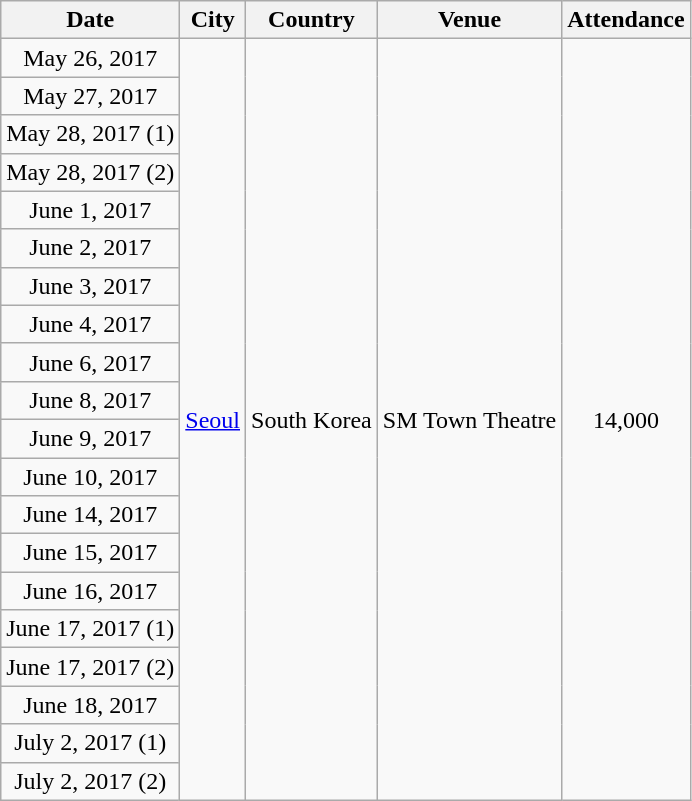<table class="wikitable" style="text-align:center">
<tr>
<th scope="col">Date</th>
<th scope="col">City</th>
<th scope="col">Country</th>
<th scope="col">Venue</th>
<th scope="col">Attendance</th>
</tr>
<tr>
<td>May 26, 2017</td>
<td rowspan="20"><a href='#'>Seoul</a></td>
<td rowspan="20">South Korea</td>
<td rowspan="20">SM Town Theatre</td>
<td rowspan="20">14,000</td>
</tr>
<tr>
<td>May 27, 2017</td>
</tr>
<tr>
<td>May 28, 2017 (1)</td>
</tr>
<tr>
<td>May 28, 2017 (2)</td>
</tr>
<tr>
<td>June 1, 2017</td>
</tr>
<tr>
<td>June 2, 2017</td>
</tr>
<tr>
<td>June 3, 2017</td>
</tr>
<tr>
<td>June 4, 2017</td>
</tr>
<tr>
<td>June 6, 2017</td>
</tr>
<tr>
<td>June 8, 2017</td>
</tr>
<tr>
<td>June 9, 2017</td>
</tr>
<tr>
<td>June 10, 2017</td>
</tr>
<tr>
<td>June 14, 2017</td>
</tr>
<tr>
<td>June 15, 2017</td>
</tr>
<tr>
<td>June 16, 2017</td>
</tr>
<tr>
<td>June 17, 2017 (1)</td>
</tr>
<tr>
<td>June 17, 2017 (2)</td>
</tr>
<tr>
<td>June 18, 2017</td>
</tr>
<tr>
<td>July 2, 2017 (1)</td>
</tr>
<tr>
<td>July 2, 2017 (2)</td>
</tr>
</table>
